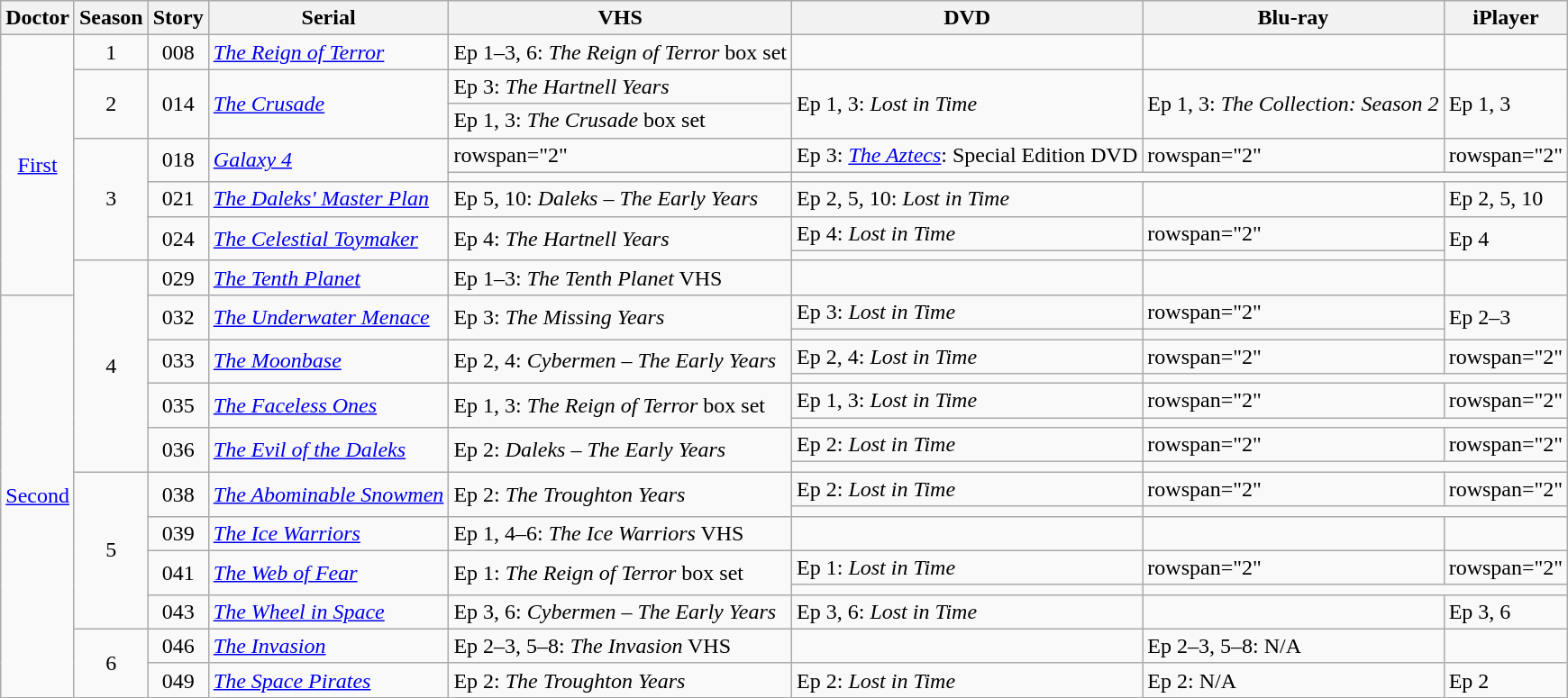<table class="wikitable">
<tr>
<th>Doctor</th>
<th>Season</th>
<th>Story</th>
<th>Serial</th>
<th>VHS</th>
<th>DVD</th>
<th>Blu-ray</th>
<th>iPlayer</th>
</tr>
<tr>
<td rowspan="9" align="center"><a href='#'>First</a></td>
<td align="center">1</td>
<td align="center">008</td>
<td><em><a href='#'>The Reign of Terror</a></em></td>
<td>Ep 1–3, 6: <em>The Reign of Terror</em> box set</td>
<td></td>
<td></td>
<td></td>
</tr>
<tr>
<td rowspan="2" align="center">2</td>
<td rowspan="2" align="center">014</td>
<td rowspan="2"><em><a href='#'>The Crusade</a></em></td>
<td>Ep 3: <em>The Hartnell Years</em></td>
<td rowspan="2">Ep 1, 3: <em>Lost in Time</em></td>
<td rowspan="2">Ep 1, 3: <em>The Collection: Season 2</em></td>
<td rowspan="2">Ep 1, 3</td>
</tr>
<tr>
<td>Ep 1, 3: <em>The Crusade</em> box set</td>
</tr>
<tr>
<td rowspan="5" align="center">3</td>
<td rowspan="2" align="center">018</td>
<td rowspan="2"><em><a href='#'>Galaxy 4</a></em></td>
<td>rowspan="2" </td>
<td>Ep 3: <em><a href='#'>The Aztecs</a></em>: Special Edition DVD</td>
<td>rowspan="2" </td>
<td>rowspan="2" </td>
</tr>
<tr>
<td></td>
</tr>
<tr>
<td align="center">021</td>
<td><em><a href='#'>The Daleks' Master Plan</a></em></td>
<td>Ep 5, 10: <em>Daleks – The Early Years</em></td>
<td>Ep 2, 5, 10: <em>Lost in Time</em></td>
<td></td>
<td>Ep 2, 5, 10</td>
</tr>
<tr>
<td rowspan="2" align="center">024</td>
<td rowspan="2"><em><a href='#'>The Celestial Toymaker</a></em></td>
<td rowspan="2">Ep 4: <em>The Hartnell Years</em></td>
<td>Ep 4: <em>Lost in Time</em></td>
<td>rowspan="2" </td>
<td rowspan="2">Ep 4</td>
</tr>
<tr>
<td></td>
</tr>
<tr>
<td rowspan="9" align="center">4</td>
<td align="center">029</td>
<td><em><a href='#'>The Tenth Planet</a></em></td>
<td>Ep 1–3: <em>The Tenth Planet</em> VHS</td>
<td></td>
<td></td>
<td></td>
</tr>
<tr>
<td rowspan="16" align="center"><a href='#'>Second</a></td>
<td rowspan="2" align="center">032</td>
<td rowspan="2"><em><a href='#'>The Underwater Menace</a></em></td>
<td rowspan="2">Ep 3: <em>The Missing Years</em></td>
<td>Ep 3: <em>Lost in Time</em></td>
<td>rowspan="2" </td>
<td rowspan="2">Ep 2–3</td>
</tr>
<tr>
<td></td>
</tr>
<tr>
<td rowspan="2" align="center">033</td>
<td rowspan="2"><em><a href='#'>The Moonbase</a></em></td>
<td rowspan="2">Ep 2, 4: <em>Cybermen – The Early Years</em></td>
<td>Ep 2, 4: <em>Lost in Time</em></td>
<td>rowspan="2" </td>
<td>rowspan="2" </td>
</tr>
<tr>
<td></td>
</tr>
<tr>
<td rowspan="2" align="center">035</td>
<td rowspan="2"><em><a href='#'>The Faceless Ones</a></em></td>
<td rowspan="2">Ep 1, 3: <em>The Reign of Terror</em> box set</td>
<td>Ep 1, 3: <em>Lost in Time</em></td>
<td>rowspan="2" </td>
<td>rowspan="2" </td>
</tr>
<tr>
<td></td>
</tr>
<tr>
<td rowspan="2" align="center">036</td>
<td rowspan="2"><em><a href='#'>The Evil of the Daleks</a></em></td>
<td rowspan="2">Ep 2: <em>Daleks – The Early Years</em></td>
<td>Ep 2: <em>Lost in Time</em></td>
<td>rowspan="2" </td>
<td>rowspan="2" </td>
</tr>
<tr>
<td></td>
</tr>
<tr>
<td rowspan="6" align="center">5</td>
<td rowspan="2" align="center">038</td>
<td rowspan="2"><em><a href='#'>The Abominable Snowmen</a></em></td>
<td rowspan="2">Ep 2: <em>The Troughton Years</em></td>
<td>Ep 2: <em>Lost in Time</em></td>
<td>rowspan="2" </td>
<td>rowspan="2" </td>
</tr>
<tr>
<td></td>
</tr>
<tr>
<td align="center">039</td>
<td><em><a href='#'>The Ice Warriors</a></em></td>
<td>Ep 1, 4–6: <em>The Ice Warriors</em> VHS</td>
<td></td>
<td></td>
<td></td>
</tr>
<tr>
<td rowspan="2" align="center">041</td>
<td rowspan="2"><em><a href='#'>The Web of Fear</a></em></td>
<td rowspan="2">Ep 1: <em>The Reign of Terror</em> box set</td>
<td>Ep 1: <em>Lost in Time</em></td>
<td>rowspan="2" </td>
<td>rowspan="2" </td>
</tr>
<tr>
<td></td>
</tr>
<tr>
<td align="center">043</td>
<td><em><a href='#'>The Wheel in Space</a></em></td>
<td>Ep 3, 6: <em>Cybermen – The Early Years</em></td>
<td>Ep 3, 6: <em>Lost in Time</em></td>
<td></td>
<td>Ep 3, 6</td>
</tr>
<tr>
<td rowspan="2" align="center">6</td>
<td align="center">046</td>
<td><em><a href='#'>The Invasion</a></em></td>
<td>Ep 2–3, 5–8: <em>The Invasion</em> VHS</td>
<td></td>
<td>Ep 2–3, 5–8: N/A</td>
<td></td>
</tr>
<tr>
<td align="center">049</td>
<td><em><a href='#'>The Space Pirates</a></em></td>
<td>Ep 2: <em>The Troughton Years</em></td>
<td>Ep 2: <em>Lost in Time</em></td>
<td>Ep 2: N/A</td>
<td>Ep 2</td>
</tr>
</table>
